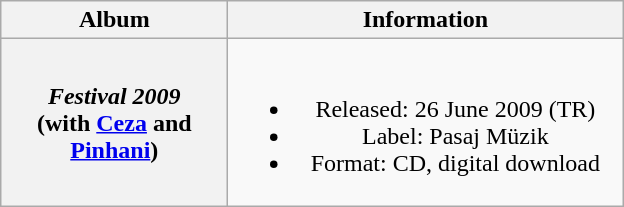<table class="wikitable plainrowheaders" style="text-align:center;" border="1">
<tr>
<th scope="col" style="width:9em;">Album</th>
<th scope="col" style="width:16em;">Information</th>
</tr>
<tr>
<th scope="row"><em>Festival 2009</em><br>(with <a href='#'>Ceza</a> and <a href='#'>Pinhani</a>)</th>
<td><br><ul><li>Released: 26 June 2009 (TR)</li><li>Label: Pasaj Müzik</li><li>Format: CD, digital download</li></ul></td>
</tr>
</table>
